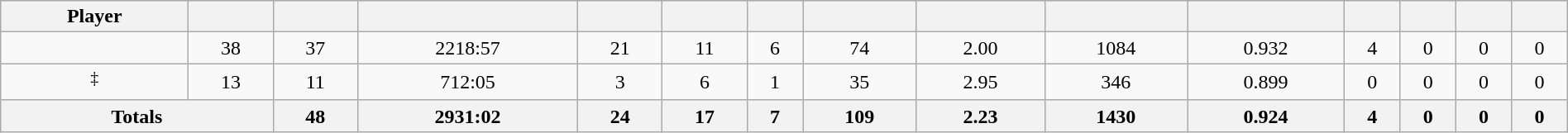<table class="wikitable sortable" style="width:100%;">
<tr style="text-align:center; background:#ddd;">
<th>Player</th>
<th></th>
<th></th>
<th></th>
<th></th>
<th></th>
<th></th>
<th></th>
<th></th>
<th></th>
<th></th>
<th></th>
<th></th>
<th></th>
<th></th>
</tr>
<tr align=center>
<td></td>
<td>38</td>
<td>37</td>
<td>2218:57</td>
<td>21</td>
<td>11</td>
<td>6</td>
<td>74</td>
<td>2.00</td>
<td>1084</td>
<td>0.932</td>
<td>4</td>
<td>0</td>
<td>0</td>
<td>0</td>
</tr>
<tr align=center>
<td><sup>‡</sup></td>
<td>13</td>
<td>11</td>
<td>712:05</td>
<td>3</td>
<td>6</td>
<td>1</td>
<td>35</td>
<td>2.95</td>
<td>346</td>
<td>0.899</td>
<td>0</td>
<td>0</td>
<td>0</td>
<td>0</td>
</tr>
<tr class="unsortable">
<th colspan=2>Totals</th>
<th>48</th>
<th>2931:02</th>
<th>24</th>
<th>17</th>
<th>7</th>
<th>109</th>
<th>2.23</th>
<th>1430</th>
<th>0.924</th>
<th>4</th>
<th>0</th>
<th>0</th>
<th>0</th>
</tr>
</table>
